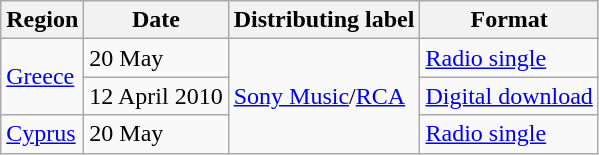<table class= wikitable>
<tr>
<th>Region</th>
<th>Date</th>
<th>Distributing label</th>
<th>Format</th>
</tr>
<tr>
<td rowspan="2"><a href='#'>Greece</a></td>
<td>20 May</td>
<td rowspan="3"><a href='#'>Sony Music</a>/<a href='#'>RCA</a></td>
<td><a href='#'>Radio single</a></td>
</tr>
<tr>
<td>12 April 2010</td>
<td><a href='#'>Digital download</a></td>
</tr>
<tr>
<td><a href='#'>Cyprus</a></td>
<td>20 May</td>
<td><a href='#'>Radio single</a></td>
</tr>
</table>
